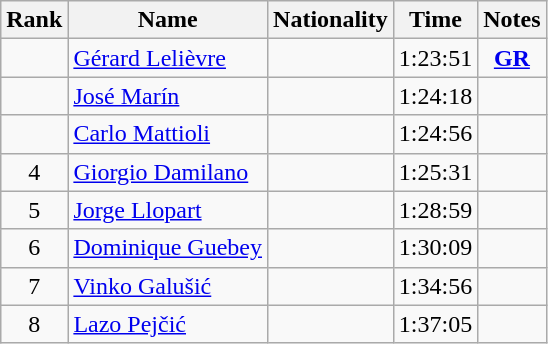<table class="wikitable sortable" style="text-align:center">
<tr>
<th>Rank</th>
<th>Name</th>
<th>Nationality</th>
<th>Time</th>
<th>Notes</th>
</tr>
<tr>
<td></td>
<td align=left><a href='#'>Gérard Lelièvre</a></td>
<td align=left></td>
<td>1:23:51</td>
<td><strong><a href='#'>GR</a></strong></td>
</tr>
<tr>
<td></td>
<td align=left><a href='#'>José Marín</a></td>
<td align=left></td>
<td>1:24:18</td>
<td></td>
</tr>
<tr>
<td></td>
<td align=left><a href='#'>Carlo Mattioli</a></td>
<td align=left></td>
<td>1:24:56</td>
<td></td>
</tr>
<tr>
<td>4</td>
<td align=left><a href='#'>Giorgio Damilano</a></td>
<td align=left></td>
<td>1:25:31</td>
<td></td>
</tr>
<tr>
<td>5</td>
<td align=left><a href='#'>Jorge Llopart</a></td>
<td align=left></td>
<td>1:28:59</td>
<td></td>
</tr>
<tr>
<td>6</td>
<td align=left><a href='#'>Dominique Guebey</a></td>
<td align=left></td>
<td>1:30:09</td>
<td></td>
</tr>
<tr>
<td>7</td>
<td align=left><a href='#'>Vinko Galušić</a></td>
<td align=left></td>
<td>1:34:56</td>
<td></td>
</tr>
<tr>
<td>8</td>
<td align=left><a href='#'>Lazo Pejčić</a></td>
<td align=left></td>
<td>1:37:05</td>
<td></td>
</tr>
</table>
